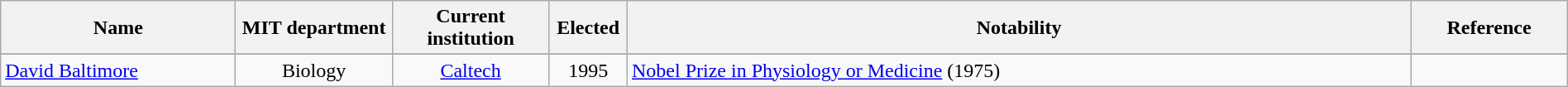<table class="wikitable sortable" style="width:100%">
<tr>
<th width="15%">Name</th>
<th width="10%">MIT department</th>
<th width="10%">Current institution</th>
<th width="5%">Elected</th>
<th width="50%">Notability</th>
<th width="*%">Reference</th>
</tr>
<tr valign="top">
</tr>
<tr valign="top">
<td><a href='#'>David Baltimore</a></td>
<td align="center">Biology</td>
<td align="center"><a href='#'>Caltech</a></td>
<td align="center">1995</td>
<td align="left"><a href='#'>Nobel Prize in Physiology or Medicine</a> (1975)</td>
<td align="center"></td>
</tr>
</table>
